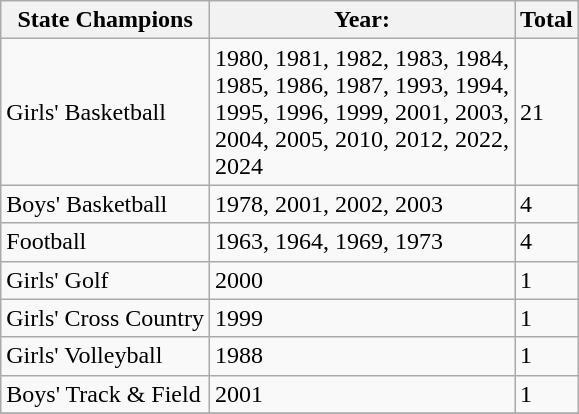<table class="wikitable">
<tr>
<th>State Champions</th>
<th>Year:</th>
<th>Total</th>
</tr>
<tr>
<td>Girls' Basketball</td>
<td>1980, 1981, 1982, 1983, 1984, <br> 1985, 1986, 1987, 1993, 1994, <br> 1995, 1996, 1999, 2001, 2003,  <br> 2004, 2005, 2010, 2012, 2022, <br> 2024</td>
<td>21</td>
</tr>
<tr>
<td>Boys' Basketball</td>
<td>1978, 2001, 2002, 2003</td>
<td>4</td>
</tr>
<tr>
<td>Football</td>
<td>1963, 1964, 1969, 1973</td>
<td>4</td>
</tr>
<tr>
<td>Girls' Golf</td>
<td>2000</td>
<td>1</td>
</tr>
<tr>
<td>Girls' Cross Country</td>
<td>1999</td>
<td>1</td>
</tr>
<tr>
<td>Girls' Volleyball</td>
<td>1988</td>
<td>1</td>
</tr>
<tr>
<td>Boys' Track & Field</td>
<td>2001</td>
<td>1</td>
</tr>
<tr>
</tr>
</table>
